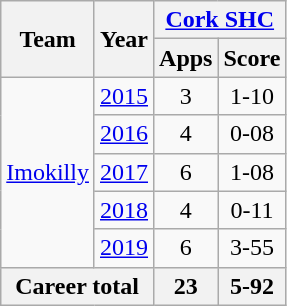<table class="wikitable" style="text-align:center">
<tr>
<th rowspan="2">Team</th>
<th rowspan="2">Year</th>
<th colspan="2"><a href='#'>Cork SHC</a></th>
</tr>
<tr>
<th>Apps</th>
<th>Score</th>
</tr>
<tr>
<td rowspan="5"><a href='#'>Imokilly</a></td>
<td><a href='#'>2015</a></td>
<td>3</td>
<td>1-10</td>
</tr>
<tr>
<td><a href='#'>2016</a></td>
<td>4</td>
<td>0-08</td>
</tr>
<tr>
<td><a href='#'>2017</a></td>
<td>6</td>
<td>1-08</td>
</tr>
<tr>
<td><a href='#'>2018</a></td>
<td>4</td>
<td>0-11</td>
</tr>
<tr>
<td><a href='#'>2019</a></td>
<td>6</td>
<td>3-55</td>
</tr>
<tr>
<th colspan="2">Career total</th>
<th>23</th>
<th>5-92</th>
</tr>
</table>
